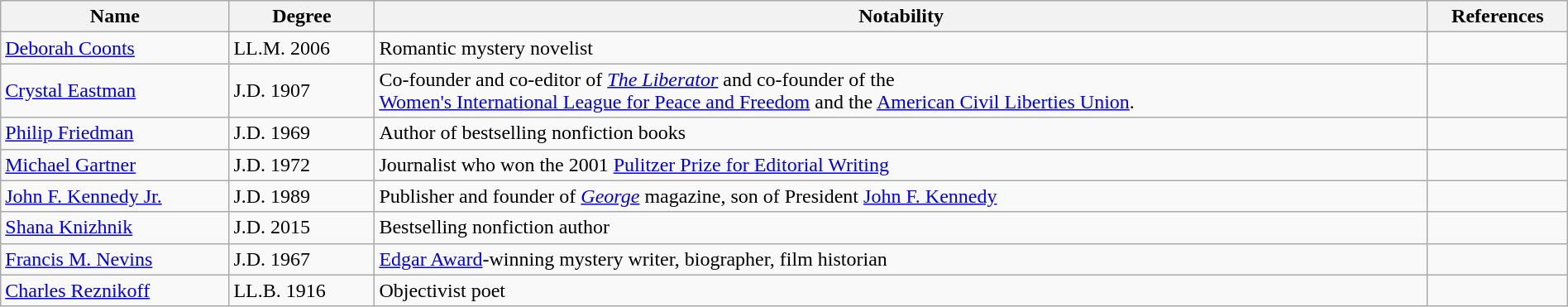<table class="wikitable sortable" " style="width:100%;">
<tr>
<th>Name</th>
<th>Degree</th>
<th>Notability</th>
<th>References</th>
</tr>
<tr>
<td><a href='#'>Deborah Coonts</a></td>
<td>LL.M. 2006</td>
<td>Romantic mystery novelist</td>
<td></td>
</tr>
<tr>
<td><a href='#'>Crystal Eastman</a></td>
<td>J.D. 1907</td>
<td>Co-founder and co-editor of <em><a href='#'>The Liberator</a></em> and co-founder of the<br><a href='#'>Women's International League for Peace and Freedom</a> and the <a href='#'>American Civil Liberties Union</a>.</td>
<td></td>
</tr>
<tr>
<td><a href='#'>Philip Friedman</a></td>
<td>J.D. 1969</td>
<td>Author of bestselling nonfiction books</td>
<td></td>
</tr>
<tr>
<td><a href='#'>Michael Gartner</a></td>
<td>J.D. 1972</td>
<td>Journalist who won the 2001 <a href='#'>Pulitzer Prize for Editorial Writing</a></td>
<td></td>
</tr>
<tr>
<td><a href='#'>John F. Kennedy Jr.</a></td>
<td>J.D. 1989</td>
<td>Publisher and founder of <em><a href='#'>George</a></em> magazine, son of President <a href='#'>John F. Kennedy</a></td>
<td></td>
</tr>
<tr>
<td><a href='#'>Shana Knizhnik</a></td>
<td>J.D. 2015</td>
<td>Bestselling nonfiction author</td>
<td></td>
</tr>
<tr>
<td><a href='#'>Francis M. Nevins</a></td>
<td>J.D. 1967</td>
<td><a href='#'>Edgar Award</a>-winning mystery writer, biographer, film historian</td>
<td></td>
</tr>
<tr>
<td><a href='#'>Charles Reznikoff</a></td>
<td>LL.B. 1916</td>
<td>Objectivist poet</td>
<td></td>
</tr>
</table>
